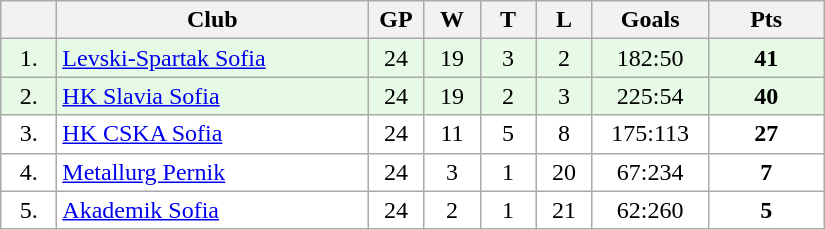<table class="wikitable">
<tr>
<th width="30"></th>
<th width="200">Club</th>
<th width="30">GP</th>
<th width="30">W</th>
<th width="30">T</th>
<th width="30">L</th>
<th width="70">Goals</th>
<th width="70">Pts</th>
</tr>
<tr bgcolor="#e6fae6" align="center">
<td>1.</td>
<td align="left"><a href='#'>Levski-Spartak Sofia</a></td>
<td>24</td>
<td>19</td>
<td>3</td>
<td>2</td>
<td>182:50</td>
<td><strong>41</strong></td>
</tr>
<tr bgcolor="#e6fae6" align="center">
<td>2.</td>
<td align="left"><a href='#'>HK Slavia Sofia</a></td>
<td>24</td>
<td>19</td>
<td>2</td>
<td>3</td>
<td>225:54</td>
<td><strong>40</strong></td>
</tr>
<tr bgcolor="#FFFFFF" align="center">
<td>3.</td>
<td align="left"><a href='#'>HK CSKA Sofia</a></td>
<td>24</td>
<td>11</td>
<td>5</td>
<td>8</td>
<td>175:113</td>
<td><strong>27</strong></td>
</tr>
<tr bgcolor="#FFFFFF" align="center">
<td>4.</td>
<td align="left"><a href='#'>Metallurg Pernik</a></td>
<td>24</td>
<td>3</td>
<td>1</td>
<td>20</td>
<td>67:234</td>
<td><strong>7</strong></td>
</tr>
<tr bgcolor="#FFFFFF" align="center">
<td>5.</td>
<td align="left"><a href='#'>Akademik Sofia</a></td>
<td>24</td>
<td>2</td>
<td>1</td>
<td>21</td>
<td>62:260</td>
<td><strong>5</strong></td>
</tr>
</table>
